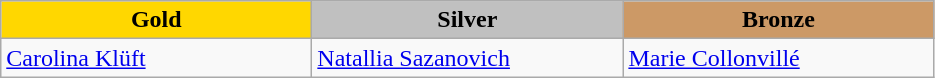<table class="wikitable" style="text-align:left">
<tr align="center">
<td width=200 bgcolor=gold><strong>Gold</strong></td>
<td width=200 bgcolor=silver><strong>Silver</strong></td>
<td width=200 bgcolor=CC9966><strong>Bronze</strong></td>
</tr>
<tr>
<td><a href='#'>Carolina Klüft</a><br><em></em></td>
<td><a href='#'>Natallia Sazanovich</a><br><em></em></td>
<td><a href='#'>Marie Collonvillé</a><br><em></em></td>
</tr>
</table>
